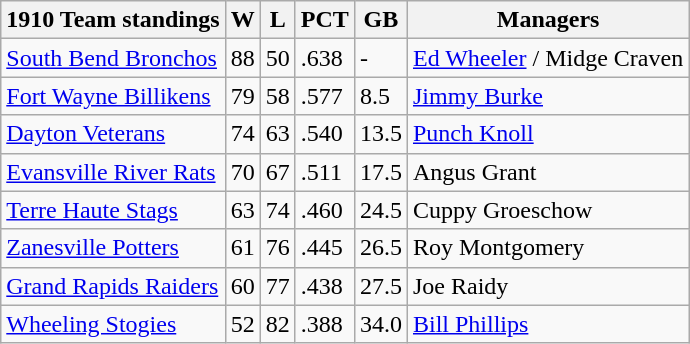<table class="wikitable">
<tr>
<th>1910 Team standings</th>
<th>W</th>
<th>L</th>
<th>PCT</th>
<th>GB</th>
<th>Managers</th>
</tr>
<tr>
<td><a href='#'>South Bend Bronchos</a></td>
<td>88</td>
<td>50</td>
<td>.638</td>
<td>-</td>
<td><a href='#'>Ed Wheeler</a> / Midge Craven</td>
</tr>
<tr>
<td><a href='#'>Fort Wayne Billikens</a></td>
<td>79</td>
<td>58</td>
<td>.577</td>
<td>8.5</td>
<td><a href='#'>Jimmy Burke</a></td>
</tr>
<tr>
<td><a href='#'>Dayton Veterans</a></td>
<td>74</td>
<td>63</td>
<td>.540</td>
<td>13.5</td>
<td><a href='#'>Punch Knoll</a></td>
</tr>
<tr>
<td><a href='#'>Evansville River Rats</a></td>
<td>70</td>
<td>67</td>
<td>.511</td>
<td>17.5</td>
<td>Angus Grant</td>
</tr>
<tr>
<td><a href='#'>Terre Haute Stags</a></td>
<td>63</td>
<td>74</td>
<td>.460</td>
<td>24.5</td>
<td>Cuppy Groeschow</td>
</tr>
<tr>
<td><a href='#'>Zanesville Potters</a></td>
<td>61</td>
<td>76</td>
<td>.445</td>
<td>26.5</td>
<td>Roy Montgomery</td>
</tr>
<tr>
<td><a href='#'>Grand Rapids Raiders</a></td>
<td>60</td>
<td>77</td>
<td>.438</td>
<td>27.5</td>
<td>Joe Raidy</td>
</tr>
<tr>
<td><a href='#'>Wheeling Stogies</a></td>
<td>52</td>
<td>82</td>
<td>.388</td>
<td>34.0</td>
<td><a href='#'>Bill Phillips</a></td>
</tr>
</table>
